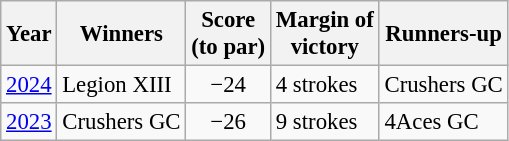<table class="wikitable" style="font-size:95%">
<tr>
<th>Year</th>
<th>Winners</th>
<th>Score<br>(to par)</th>
<th>Margin of<br>victory</th>
<th colspan=2>Runners-up</th>
</tr>
<tr>
<td><a href='#'>2024</a></td>
<td>Legion XIII</td>
<td align=center>−24</td>
<td>4 strokes</td>
<td>Crushers GC</td>
</tr>
<tr>
<td><a href='#'>2023</a></td>
<td>Crushers GC</td>
<td align=center>−26</td>
<td>9 strokes</td>
<td>4Aces GC</td>
</tr>
</table>
